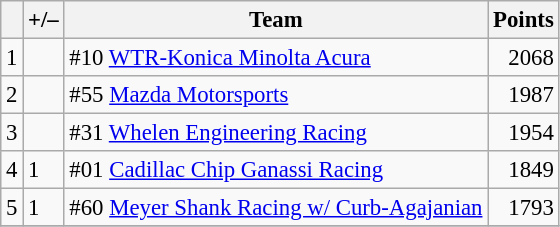<table class="wikitable" style="font-size: 95%;">
<tr>
<th scope="col"></th>
<th scope="col">+/–</th>
<th scope="col">Team</th>
<th scope="col">Points</th>
</tr>
<tr>
<td align=center>1</td>
<td align="left"></td>
<td> #10 <a href='#'>WTR-Konica Minolta Acura</a></td>
<td align=right>2068</td>
</tr>
<tr>
<td align=center>2</td>
<td align="left"></td>
<td> #55 <a href='#'>Mazda Motorsports</a></td>
<td align=right>1987</td>
</tr>
<tr>
<td align=center>3</td>
<td align="left"></td>
<td> #31 <a href='#'>Whelen Engineering Racing</a></td>
<td align=right>1954</td>
</tr>
<tr>
<td align=center>4</td>
<td align="left"> 1</td>
<td> #01 <a href='#'>Cadillac Chip Ganassi Racing</a></td>
<td align=right>1849</td>
</tr>
<tr>
<td align=center>5</td>
<td align="left"> 1</td>
<td> #60 <a href='#'>Meyer Shank Racing w/ Curb-Agajanian</a></td>
<td align=right>1793</td>
</tr>
<tr>
</tr>
</table>
